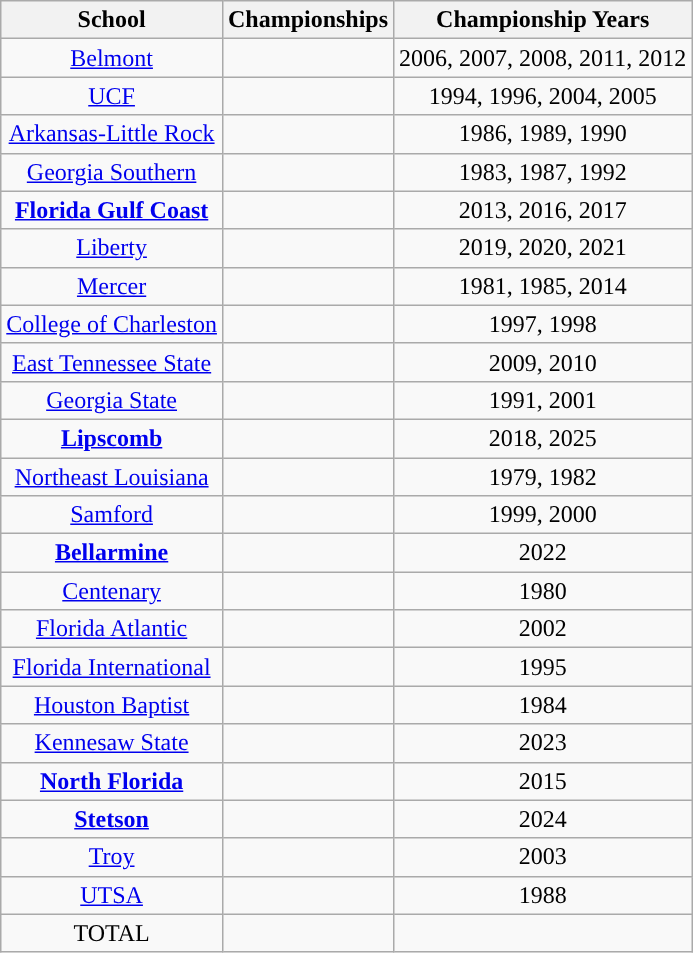<table class="wikitable sortable" style="text-align:center">
<tr>
<th width=px>School</th>
<th width=px>Championships</th>
<th width=px>Championship Years</th>
</tr>
<tr>
<td><a href='#'>Belmont</a></td>
<td></td>
<td>2006, 2007, 2008, 2011, 2012</td>
</tr>
<tr>
<td><a href='#'>UCF</a></td>
<td></td>
<td>1994, 1996, 2004, 2005</td>
</tr>
<tr>
<td><a href='#'>Arkansas-Little Rock</a></td>
<td></td>
<td>1986, 1989, 1990</td>
</tr>
<tr>
<td><a href='#'>Georgia Southern</a></td>
<td></td>
<td>1983, 1987, 1992</td>
</tr>
<tr>
<td><strong><a href='#'>Florida Gulf Coast</a></strong></td>
<td></td>
<td>2013, 2016, 2017</td>
</tr>
<tr>
<td><a href='#'>Liberty</a></td>
<td></td>
<td>2019, 2020, 2021</td>
</tr>
<tr>
<td><a href='#'>Mercer</a></td>
<td></td>
<td>1981, 1985, 2014</td>
</tr>
<tr>
<td><a href='#'>College of Charleston</a></td>
<td></td>
<td>1997, 1998</td>
</tr>
<tr>
<td><a href='#'>East Tennessee State</a></td>
<td></td>
<td>2009, 2010</td>
</tr>
<tr>
<td><a href='#'>Georgia State</a></td>
<td></td>
<td>1991, 2001</td>
</tr>
<tr>
<td><strong><a href='#'>Lipscomb</a></strong></td>
<td></td>
<td>2018, 2025</td>
</tr>
<tr>
<td><a href='#'>Northeast Louisiana</a></td>
<td></td>
<td>1979, 1982</td>
</tr>
<tr>
<td><a href='#'>Samford</a></td>
<td></td>
<td>1999, 2000</td>
</tr>
<tr>
<td><strong><a href='#'>Bellarmine</a></strong></td>
<td></td>
<td>2022</td>
</tr>
<tr>
<td><a href='#'>Centenary</a></td>
<td></td>
<td>1980</td>
</tr>
<tr>
<td><a href='#'>Florida Atlantic</a></td>
<td></td>
<td>2002</td>
</tr>
<tr>
<td><a href='#'>Florida International</a></td>
<td></td>
<td>1995</td>
</tr>
<tr>
<td><a href='#'>Houston Baptist</a></td>
<td></td>
<td>1984</td>
</tr>
<tr>
<td><a href='#'>Kennesaw State</a></td>
<td></td>
<td>2023</td>
</tr>
<tr>
<td><strong><a href='#'>North Florida</a></strong></td>
<td></td>
<td>2015</td>
</tr>
<tr>
<td><strong><a href='#'>Stetson</a></strong></td>
<td></td>
<td>2024</td>
</tr>
<tr>
<td><a href='#'>Troy</a></td>
<td></td>
<td>2003</td>
</tr>
<tr>
<td><a href='#'>UTSA</a></td>
<td></td>
<td>1988</td>
</tr>
<tr>
<td>TOTAL</td>
<td></td>
<td></td>
</tr>
</table>
